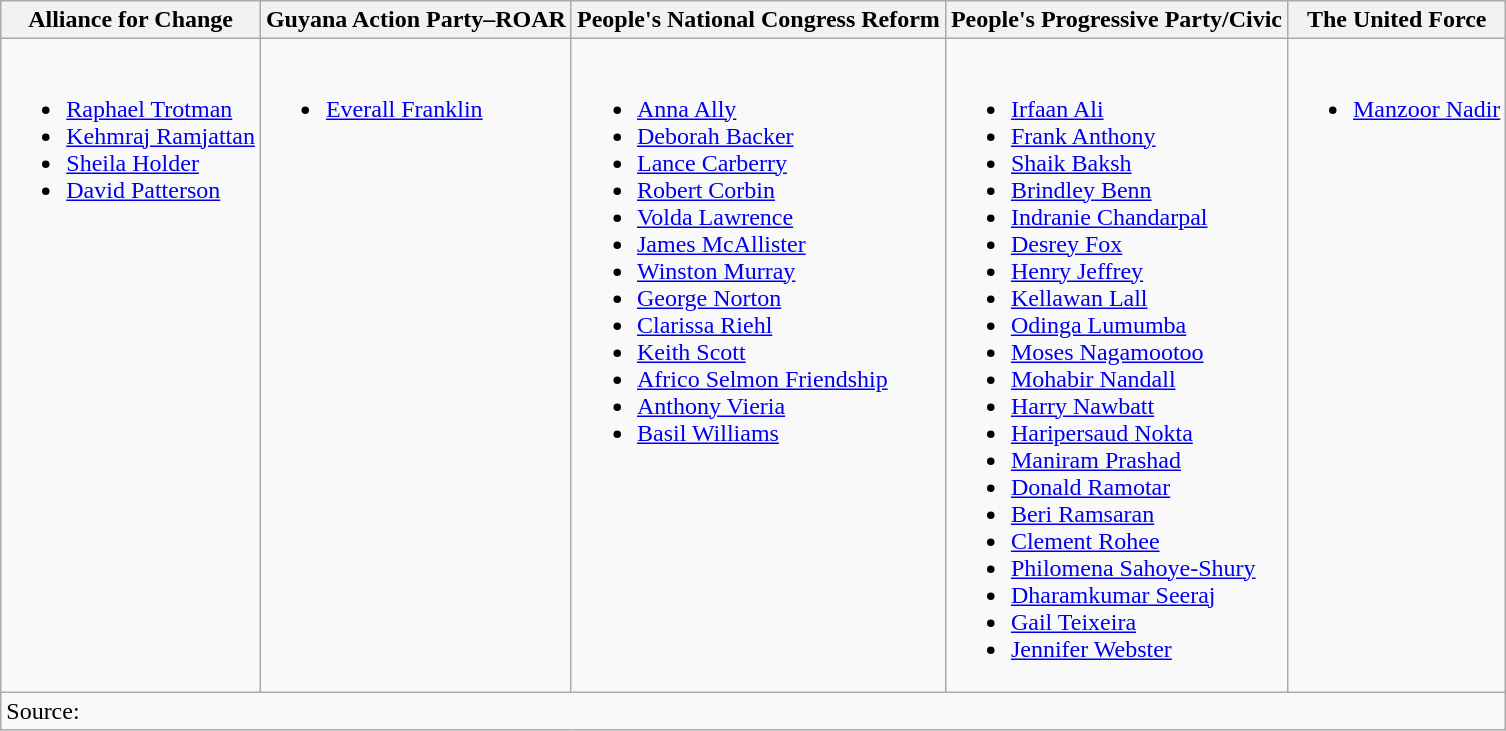<table class="wikitable">
<tr>
<th>Alliance for Change</th>
<th>Guyana Action Party–ROAR</th>
<th>People's National Congress Reform</th>
<th>People's Progressive Party/Civic</th>
<th>The United Force</th>
</tr>
<tr>
<td valign=top><br><ul><li><a href='#'>Raphael Trotman</a></li><li><a href='#'>Kehmraj Ramjattan</a></li><li><a href='#'>Sheila Holder</a></li><li><a href='#'>David Patterson</a></li></ul></td>
<td valign=top><br><ul><li><a href='#'>Everall Franklin</a></li></ul></td>
<td valign=top><br><ul><li><a href='#'>Anna Ally</a></li><li><a href='#'>Deborah Backer</a></li><li><a href='#'>Lance Carberry</a></li><li><a href='#'>Robert Corbin</a></li><li><a href='#'>Volda Lawrence</a></li><li><a href='#'>James McAllister</a></li><li><a href='#'>Winston Murray</a></li><li><a href='#'>George Norton</a></li><li><a href='#'>Clarissa Riehl</a></li><li><a href='#'>Keith Scott</a></li><li><a href='#'>Africo Selmon Friendship</a></li><li><a href='#'>Anthony Vieria</a></li><li><a href='#'>Basil Williams</a></li></ul></td>
<td valign=top><br><ul><li><a href='#'>Irfaan Ali</a></li><li><a href='#'>Frank Anthony</a></li><li><a href='#'>Shaik Baksh</a></li><li><a href='#'>Brindley Benn</a></li><li><a href='#'>Indranie Chandarpal</a></li><li><a href='#'>Desrey Fox</a></li><li><a href='#'>Henry Jeffrey</a></li><li><a href='#'>Kellawan Lall</a></li><li><a href='#'>Odinga Lumumba</a></li><li><a href='#'>Moses Nagamootoo</a></li><li><a href='#'>Mohabir Nandall</a></li><li><a href='#'>Harry Nawbatt</a></li><li><a href='#'>Haripersaud Nokta</a></li><li><a href='#'>Maniram Prashad</a></li><li><a href='#'>Donald Ramotar</a></li><li><a href='#'>Beri Ramsaran</a></li><li><a href='#'>Clement Rohee</a></li><li><a href='#'>Philomena Sahoye-Shury</a></li><li><a href='#'>Dharamkumar Seeraj</a></li><li><a href='#'>Gail Teixeira</a></li><li><a href='#'>Jennifer Webster</a></li></ul></td>
<td valign=top><br><ul><li><a href='#'>Manzoor Nadir</a></li></ul></td>
</tr>
<tr>
<td colspan=5>Source: </td>
</tr>
</table>
